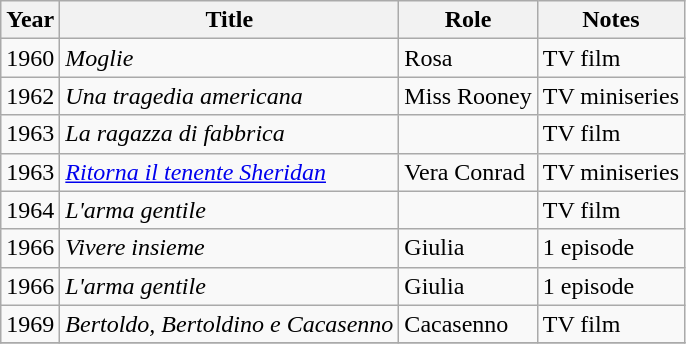<table class="wikitable plainrowheaders sortable">
<tr>
<th scope="col">Year</th>
<th scope="col">Title</th>
<th scope="col">Role</th>
<th scope="col">Notes</th>
</tr>
<tr>
<td>1960</td>
<td><em>Moglie</em></td>
<td>Rosa</td>
<td>TV film</td>
</tr>
<tr>
<td>1962</td>
<td><em>Una tragedia americana</em></td>
<td>Miss Rooney</td>
<td>TV miniseries</td>
</tr>
<tr>
<td>1963</td>
<td><em>La ragazza di fabbrica</em></td>
<td></td>
<td>TV film</td>
</tr>
<tr>
<td>1963</td>
<td><em><a href='#'>Ritorna il tenente Sheridan</a></em></td>
<td>Vera Conrad</td>
<td>TV miniseries</td>
</tr>
<tr>
<td>1964</td>
<td><em>L'arma gentile</em></td>
<td></td>
<td>TV film</td>
</tr>
<tr>
<td>1966</td>
<td><em>Vivere insieme</em></td>
<td>Giulia</td>
<td>1 episode</td>
</tr>
<tr>
<td>1966</td>
<td><em>L'arma gentile</em></td>
<td>Giulia</td>
<td>1 episode</td>
</tr>
<tr>
<td>1969</td>
<td><em>Bertoldo, Bertoldino e Cacasenno</em></td>
<td>Cacasenno</td>
<td>TV film</td>
</tr>
<tr>
</tr>
</table>
